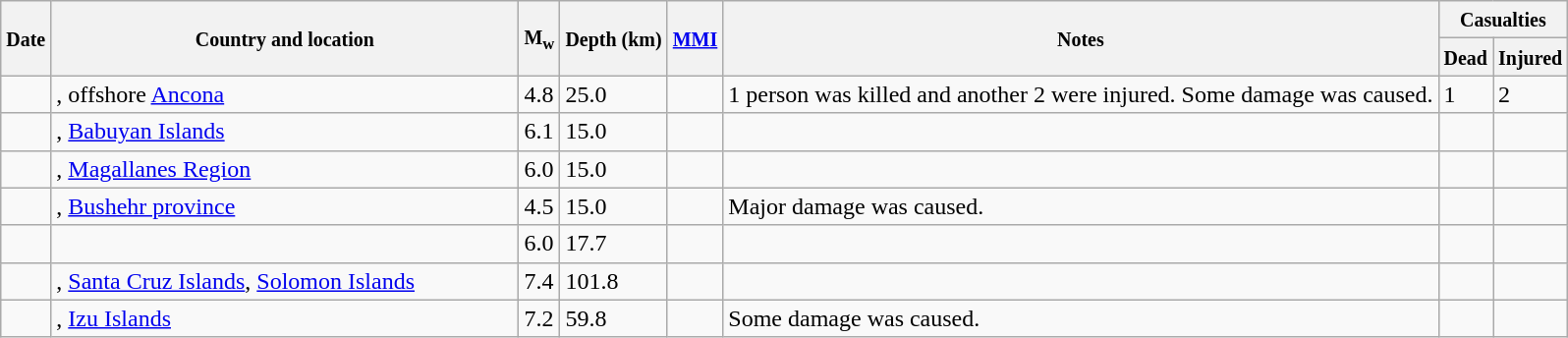<table class="wikitable sortable sort-under" style="border:1px black; margin-left:1em;">
<tr>
<th rowspan="2"><small>Date</small></th>
<th rowspan="2" style="width: 310px"><small>Country and location</small></th>
<th rowspan="2"><small>M<sub>w</sub></small></th>
<th rowspan="2"><small>Depth (km)</small></th>
<th rowspan="2"><small><a href='#'>MMI</a></small></th>
<th rowspan="2" class="unsortable"><small>Notes</small></th>
<th colspan="2"><small>Casualties</small></th>
</tr>
<tr>
<th><small>Dead</small></th>
<th><small>Injured</small></th>
</tr>
<tr>
<td></td>
<td>, offshore <a href='#'>Ancona</a></td>
<td>4.8</td>
<td>25.0</td>
<td></td>
<td>1 person was killed and another 2 were injured. Some damage was caused.</td>
<td>1</td>
<td>2</td>
</tr>
<tr>
<td></td>
<td>, <a href='#'>Babuyan Islands</a></td>
<td>6.1</td>
<td>15.0</td>
<td></td>
<td></td>
<td></td>
<td></td>
</tr>
<tr>
<td></td>
<td>, <a href='#'>Magallanes Region</a></td>
<td>6.0</td>
<td>15.0</td>
<td></td>
<td></td>
<td></td>
<td></td>
</tr>
<tr>
<td></td>
<td>, <a href='#'>Bushehr province</a></td>
<td>4.5</td>
<td>15.0</td>
<td></td>
<td>Major damage was caused.</td>
<td></td>
<td></td>
</tr>
<tr>
<td></td>
<td></td>
<td>6.0</td>
<td>17.7</td>
<td></td>
<td></td>
<td></td>
<td></td>
</tr>
<tr>
<td></td>
<td>, <a href='#'>Santa Cruz Islands</a>, <a href='#'>Solomon Islands</a></td>
<td>7.4</td>
<td>101.8</td>
<td></td>
<td></td>
<td></td>
<td></td>
</tr>
<tr>
<td></td>
<td>, <a href='#'>Izu Islands</a></td>
<td>7.2</td>
<td>59.8</td>
<td></td>
<td>Some damage was caused.</td>
<td></td>
<td></td>
</tr>
</table>
